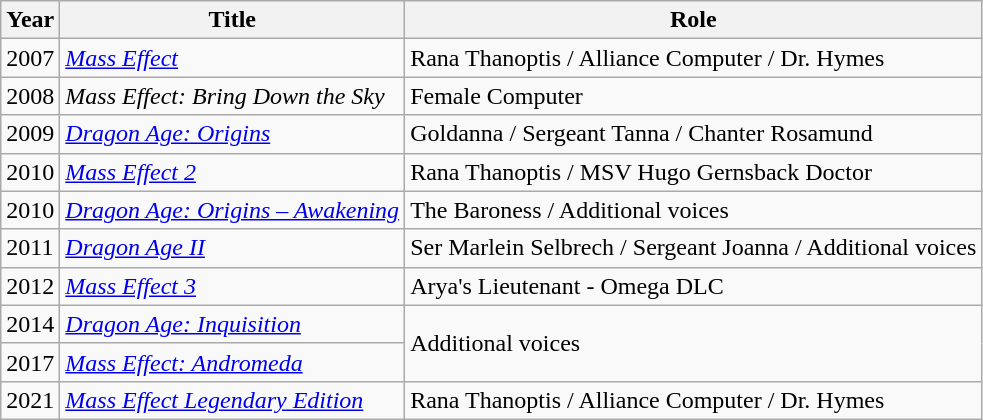<table class="wikitable sortable">
<tr>
<th>Year</th>
<th>Title</th>
<th>Role</th>
</tr>
<tr>
<td>2007</td>
<td><a href='#'><em>Mass Effect</em></a></td>
<td>Rana Thanoptis / Alliance Computer / Dr. Hymes</td>
</tr>
<tr>
<td>2008</td>
<td><em>Mass Effect: Bring Down the Sky</em></td>
<td>Female Computer</td>
</tr>
<tr>
<td>2009</td>
<td><em><a href='#'>Dragon Age: Origins</a></em></td>
<td>Goldanna / Sergeant Tanna / Chanter Rosamund</td>
</tr>
<tr>
<td>2010</td>
<td><em><a href='#'>Mass Effect 2</a></em></td>
<td>Rana Thanoptis / MSV Hugo Gernsback Doctor</td>
</tr>
<tr>
<td>2010</td>
<td><em><a href='#'>Dragon Age: Origins – Awakening</a></em></td>
<td>The Baroness / Additional voices</td>
</tr>
<tr>
<td>2011</td>
<td><em><a href='#'>Dragon Age II</a></em></td>
<td>Ser Marlein Selbrech / Sergeant Joanna / Additional voices</td>
</tr>
<tr>
<td>2012</td>
<td><em><a href='#'>Mass Effect 3</a></em></td>
<td>Arya's Lieutenant - Omega DLC</td>
</tr>
<tr>
<td>2014</td>
<td><em><a href='#'>Dragon Age: Inquisition</a></em></td>
<td rowspan="2">Additional voices</td>
</tr>
<tr>
<td>2017</td>
<td><em><a href='#'>Mass Effect: Andromeda</a></em></td>
</tr>
<tr>
<td>2021</td>
<td><em><a href='#'>Mass Effect Legendary Edition</a></em></td>
<td>Rana Thanoptis / Alliance Computer / Dr. Hymes</td>
</tr>
</table>
